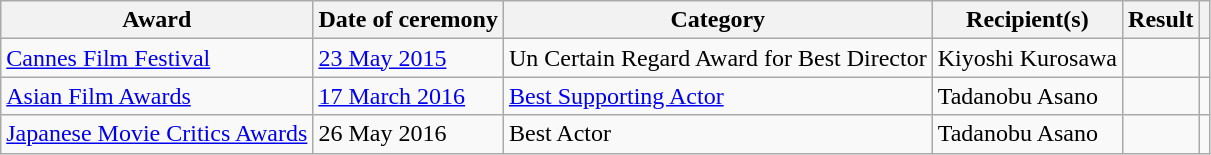<table class="wikitable plainrowheaders sortable">
<tr>
<th scope="col">Award</th>
<th scope="col">Date of ceremony</th>
<th scope="col">Category</th>
<th scope="col">Recipient(s)</th>
<th scope="col">Result</th>
<th scope="col" class="unsortable"></th>
</tr>
<tr>
<td><a href='#'>Cannes Film Festival</a></td>
<td><a href='#'>23 May 2015</a></td>
<td>Un Certain Regard Award for Best Director</td>
<td>Kiyoshi Kurosawa</td>
<td></td>
<td></td>
</tr>
<tr>
<td><a href='#'>Asian Film Awards</a></td>
<td><a href='#'>17 March 2016</a></td>
<td><a href='#'>Best Supporting Actor</a></td>
<td>Tadanobu Asano</td>
<td></td>
<td></td>
</tr>
<tr>
<td><a href='#'>Japanese Movie Critics Awards</a></td>
<td>26 May 2016</td>
<td>Best Actor</td>
<td>Tadanobu Asano</td>
<td></td>
<td></td>
</tr>
</table>
